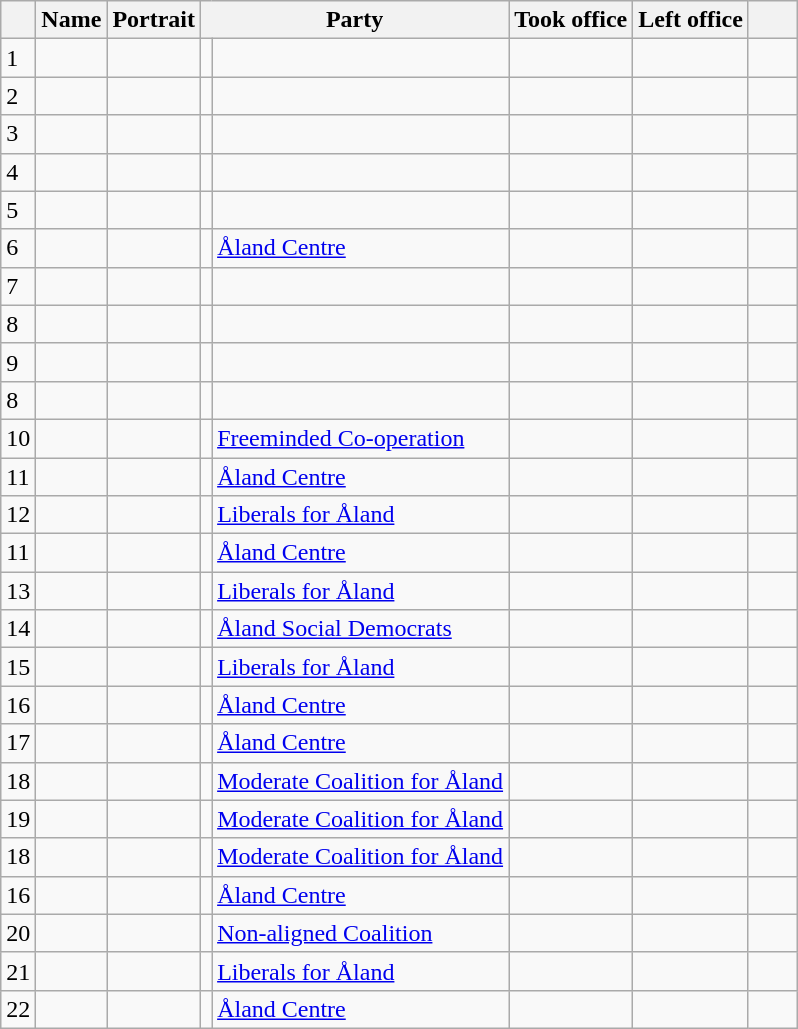<table class="wikitable plainrowheaders sortable" style="font-size:100%; text-align:left;">
<tr>
<th scope=col></th>
<th scope=col>Name</th>
<th scope=col class=unsortable>Portrait</th>
<th scope=col colspan="2">Party</th>
<th scope=col>Took office</th>
<th scope=col>Left office</th>
<th scope=col width=25px class=unsortable></th>
</tr>
<tr>
<td>1</td>
<td style="white-space: nowrap;"></td>
<td align=center></td>
<td></td>
<td></td>
<td align=center></td>
<td align=center></td>
<td align=center></td>
</tr>
<tr>
<td>2</td>
<td style="white-space: nowrap;"></td>
<td align=center></td>
<td></td>
<td></td>
<td align=center></td>
<td align=center></td>
<td align=center></td>
</tr>
<tr>
<td>3</td>
<td style="white-space: nowrap;"></td>
<td align=center></td>
<td></td>
<td></td>
<td align=center></td>
<td align=center></td>
<td align=center></td>
</tr>
<tr>
<td>4</td>
<td style="white-space: nowrap;"></td>
<td align=center></td>
<td></td>
<td></td>
<td align=center></td>
<td align=center></td>
<td align=center></td>
</tr>
<tr>
<td>5</td>
<td style="white-space: nowrap;"></td>
<td align=center></td>
<td></td>
<td></td>
<td align=center></td>
<td align=center></td>
<td align=center></td>
</tr>
<tr>
<td>6</td>
<td style="white-space: nowrap;"></td>
<td align=center></td>
<td></td>
<td><a href='#'>Åland Centre</a></td>
<td align=center></td>
<td align=center></td>
<td align=center></td>
</tr>
<tr>
<td>7</td>
<td style="white-space: nowrap;"></td>
<td align=center></td>
<td></td>
<td></td>
<td align=center></td>
<td align=center></td>
<td align=center></td>
</tr>
<tr>
<td>8</td>
<td style="white-space: nowrap;"></td>
<td align=center></td>
<td></td>
<td></td>
<td align=center></td>
<td align=center></td>
<td align=center></td>
</tr>
<tr>
<td>9</td>
<td style="white-space: nowrap;"></td>
<td align=center></td>
<td></td>
<td></td>
<td align=center></td>
<td align=center></td>
<td align=center></td>
</tr>
<tr>
<td>8</td>
<td style="white-space: nowrap;"></td>
<td align=center></td>
<td></td>
<td></td>
<td align=center></td>
<td align=center></td>
<td align=center></td>
</tr>
<tr>
<td>10</td>
<td style="white-space: nowrap;"></td>
<td align=center></td>
<td></td>
<td><a href='#'>Freeminded Co-operation</a></td>
<td align=center></td>
<td align=center></td>
<td align=center></td>
</tr>
<tr>
<td>11</td>
<td style="white-space: nowrap;"></td>
<td align=center></td>
<td></td>
<td><a href='#'>Åland Centre</a></td>
<td align=center></td>
<td align=center></td>
<td align=center></td>
</tr>
<tr>
<td>12</td>
<td style="white-space: nowrap;"></td>
<td align=center></td>
<td></td>
<td><a href='#'>Liberals for Åland</a></td>
<td align=center></td>
<td align=center></td>
<td align=center></td>
</tr>
<tr>
<td>11</td>
<td style="white-space: nowrap;"></td>
<td align=center></td>
<td></td>
<td><a href='#'>Åland Centre</a></td>
<td align=center></td>
<td align=center></td>
<td align=center></td>
</tr>
<tr>
<td>13</td>
<td style="white-space: nowrap;"></td>
<td align=center></td>
<td></td>
<td><a href='#'>Liberals for Åland</a></td>
<td align=center></td>
<td align=center></td>
<td align=center></td>
</tr>
<tr>
<td>14</td>
<td style="white-space: nowrap;"></td>
<td align=center></td>
<td></td>
<td><a href='#'>Åland Social Democrats</a></td>
<td align=center></td>
<td align=center></td>
<td align=center></td>
</tr>
<tr>
<td>15</td>
<td style="white-space: nowrap;"></td>
<td align=center></td>
<td></td>
<td><a href='#'>Liberals for Åland</a></td>
<td align=center></td>
<td align=center></td>
<td align=center></td>
</tr>
<tr>
<td>16</td>
<td style="white-space: nowrap;"></td>
<td align=center></td>
<td></td>
<td><a href='#'>Åland Centre</a></td>
<td align=center></td>
<td align=center></td>
<td align=center></td>
</tr>
<tr>
<td>17</td>
<td style="white-space: nowrap;"></td>
<td align=center></td>
<td></td>
<td><a href='#'>Åland Centre</a></td>
<td align=center></td>
<td align=center></td>
<td align=center></td>
</tr>
<tr>
<td>18</td>
<td style="white-space: nowrap;"></td>
<td align=center></td>
<td></td>
<td><a href='#'>Moderate Coalition for Åland</a></td>
<td align=center></td>
<td align=center></td>
<td align=center></td>
</tr>
<tr>
<td>19</td>
<td style="white-space: nowrap;"></td>
<td align=center></td>
<td></td>
<td><a href='#'>Moderate Coalition for Åland</a></td>
<td align=center></td>
<td align=center></td>
<td align=center></td>
</tr>
<tr>
<td>18</td>
<td style="white-space: nowrap;"></td>
<td align=center></td>
<td></td>
<td><a href='#'>Moderate Coalition for Åland</a></td>
<td align=center></td>
<td align=center></td>
<td align=center></td>
</tr>
<tr>
<td>16</td>
<td style="white-space: nowrap;"></td>
<td align=center></td>
<td></td>
<td><a href='#'>Åland Centre</a></td>
<td align=center></td>
<td align=center></td>
<td align=center></td>
</tr>
<tr>
<td>20</td>
<td style="white-space: nowrap;"></td>
<td align=center></td>
<td></td>
<td><a href='#'>Non-aligned Coalition</a></td>
<td align=center></td>
<td align=center></td>
<td align=center></td>
</tr>
<tr>
<td>21</td>
<td style="white-space: nowrap;"></td>
<td align=center></td>
<td></td>
<td><a href='#'>Liberals for Åland</a></td>
<td align=center></td>
<td align=center></td>
<td align=center></td>
</tr>
<tr>
<td>22</td>
<td style="white-space: nowrap;"></td>
<td align=center></td>
<td></td>
<td><a href='#'>Åland Centre</a></td>
<td align=center></td>
<td align=center></td>
<td align=center></td>
</tr>
</table>
